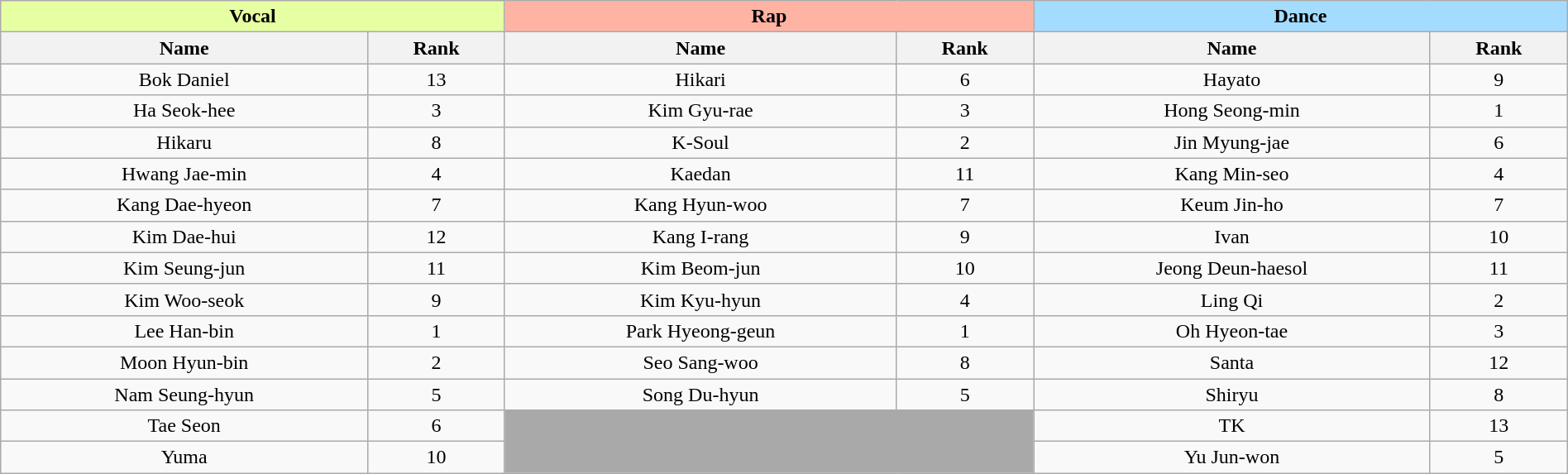<table class="wikitable sortable collapsible" style="width: 100%; text-align:center">
<tr>
<th colspan="2" style="background:#E7FFA3">Vocal</th>
<th colspan="2" style="background:#FFB3A3">Rap</th>
<th colspan="2" style="background:#A3DCFF">Dance</th>
</tr>
<tr>
<th>Name</th>
<th>Rank</th>
<th>Name</th>
<th>Rank</th>
<th>Name</th>
<th>Rank</th>
</tr>
<tr>
<td>Bok Daniel</td>
<td>13</td>
<td>Hikari</td>
<td>6</td>
<td>Hayato</td>
<td>9</td>
</tr>
<tr>
<td>Ha Seok-hee</td>
<td>3</td>
<td>Kim Gyu-rae</td>
<td>3</td>
<td>Hong Seong-min</td>
<td>1</td>
</tr>
<tr>
<td>Hikaru</td>
<td>8</td>
<td>K-Soul</td>
<td>2</td>
<td>Jin Myung-jae</td>
<td>6</td>
</tr>
<tr>
<td>Hwang Jae-min</td>
<td>4</td>
<td>Kaedan</td>
<td>11</td>
<td>Kang Min-seo</td>
<td>4</td>
</tr>
<tr>
<td>Kang Dae-hyeon</td>
<td>7</td>
<td>Kang Hyun-woo</td>
<td>7</td>
<td>Keum Jin-ho</td>
<td>7</td>
</tr>
<tr>
<td>Kim Dae-hui</td>
<td>12</td>
<td>Kang I-rang</td>
<td>9</td>
<td>Ivan</td>
<td>10</td>
</tr>
<tr>
<td>Kim Seung-jun</td>
<td>11</td>
<td>Kim Beom-jun</td>
<td>10</td>
<td>Jeong Deun-haesol</td>
<td>11</td>
</tr>
<tr>
<td>Kim Woo-seok</td>
<td>9</td>
<td>Kim Kyu-hyun</td>
<td>4</td>
<td>Ling Qi</td>
<td>2</td>
</tr>
<tr>
<td>Lee Han-bin</td>
<td>1</td>
<td>Park Hyeong-geun</td>
<td>1</td>
<td>Oh Hyeon-tae</td>
<td>3</td>
</tr>
<tr>
<td>Moon Hyun-bin</td>
<td>2</td>
<td>Seo Sang-woo</td>
<td>8</td>
<td>Santa</td>
<td>12</td>
</tr>
<tr>
<td>Nam Seung-hyun</td>
<td>5</td>
<td>Song Du-hyun</td>
<td>5</td>
<td>Shiryu</td>
<td>8</td>
</tr>
<tr>
<td>Tae Seon</td>
<td>6</td>
<td colspan="2" rowspan="2" style="background:darkgray"></td>
<td>TK</td>
<td>13</td>
</tr>
<tr>
<td>Yuma</td>
<td>10</td>
<td>Yu Jun-won</td>
<td>5</td>
</tr>
</table>
